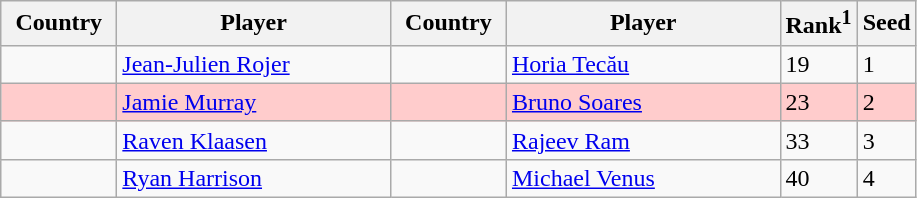<table class="sortable wikitable">
<tr>
<th width="70">Country</th>
<th width="175">Player</th>
<th width="70">Country</th>
<th width="175">Player</th>
<th>Rank<sup>1</sup></th>
<th>Seed</th>
</tr>
<tr>
<td></td>
<td><a href='#'>Jean-Julien Rojer</a></td>
<td></td>
<td><a href='#'>Horia Tecău</a></td>
<td>19</td>
<td>1</td>
</tr>
<tr style="background:#fcc;">
<td></td>
<td><a href='#'>Jamie Murray</a></td>
<td></td>
<td><a href='#'>Bruno Soares</a></td>
<td>23</td>
<td>2</td>
</tr>
<tr>
<td></td>
<td><a href='#'>Raven Klaasen</a></td>
<td></td>
<td><a href='#'>Rajeev Ram</a></td>
<td>33</td>
<td>3</td>
</tr>
<tr>
<td></td>
<td><a href='#'>Ryan Harrison</a></td>
<td></td>
<td><a href='#'>Michael Venus</a></td>
<td>40</td>
<td>4</td>
</tr>
</table>
